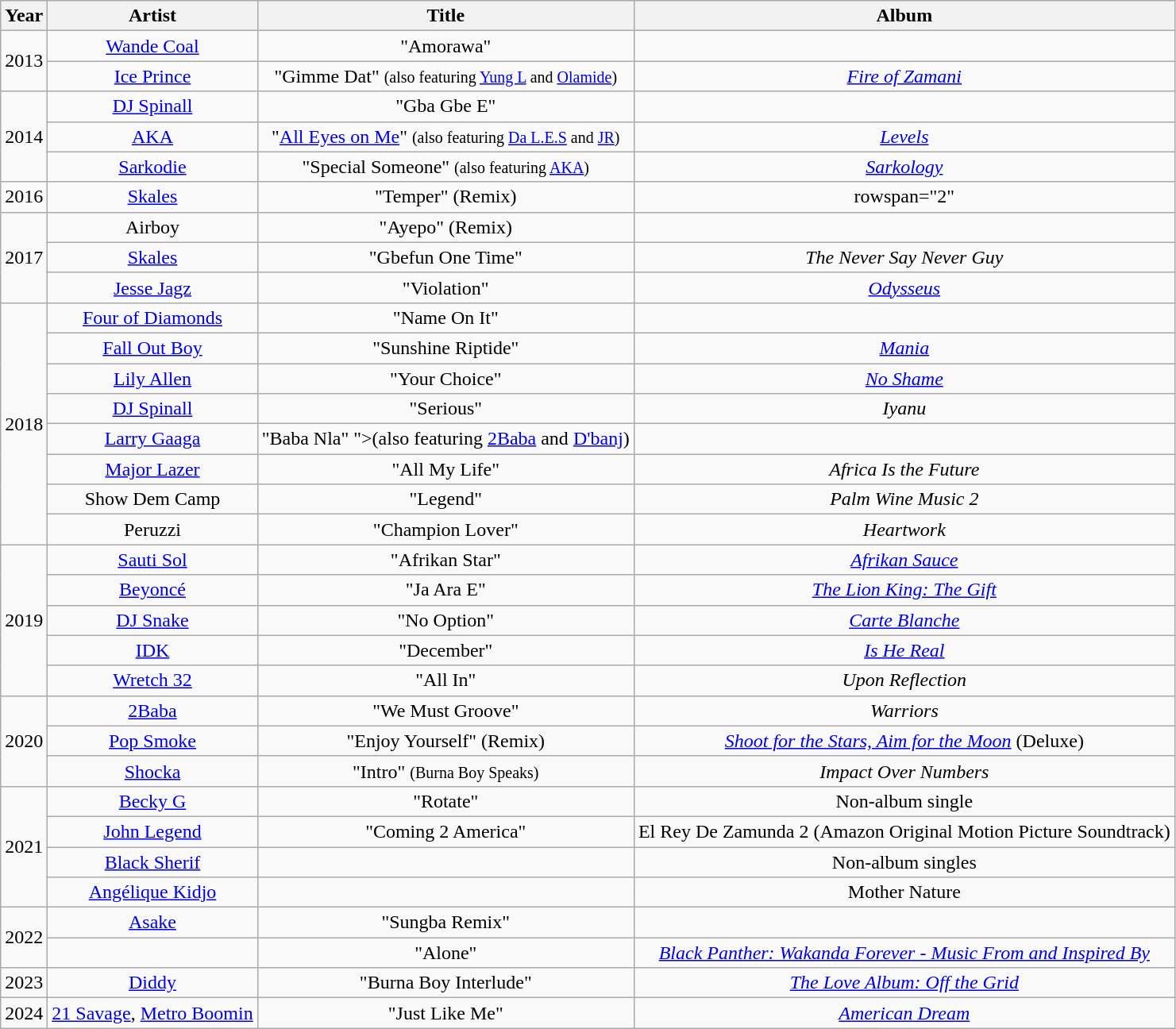<table class="wikitable plainrowheaders" style="text-align:center;">
<tr>
<th>Year</th>
<th>Artist</th>
<th>Title</th>
<th>Album</th>
</tr>
<tr>
<td rowspan="2">2013</td>
<td><a href='#'>Wande Coal</a></td>
<td>"Amorawa"</td>
<td></td>
</tr>
<tr>
<td><a href='#'>Ice Prince</a></td>
<td>"Gimme Dat" <small>(also featuring <a href='#'>Yung L</a> and <a href='#'>Olamide</a>)</small></td>
<td><em><a href='#'>Fire of Zamani</a></em></td>
</tr>
<tr>
<td rowspan="3">2014</td>
<td><a href='#'>DJ Spinall</a></td>
<td>"Gba Gbe E"</td>
<td></td>
</tr>
<tr>
<td><a href='#'>AKA</a></td>
<td>"<a href='#'>All Eyes on Me</a>" <small>(also featuring <a href='#'>Da L.E.S</a> and <a href='#'>JR</a>)</small></td>
<td><em><a href='#'>Levels</a></em></td>
</tr>
<tr>
<td><a href='#'>Sarkodie</a></td>
<td>"Special Someone" <small>(also featuring <a href='#'>AKA</a>)</small></td>
<td><em><a href='#'>Sarkology</a></em></td>
</tr>
<tr>
<td>2016</td>
<td><a href='#'>Skales</a></td>
<td>"Temper" (Remix)</td>
<td>rowspan="2"</td>
</tr>
<tr>
<td rowspan="3">2017</td>
<td>Airboy</td>
<td>"Ayepo" (Remix)</td>
</tr>
<tr>
<td><a href='#'>Skales</a></td>
<td>"Gbefun One Time"</td>
<td><em>The Never Say Never Guy</em></td>
</tr>
<tr>
<td><a href='#'>Jesse Jagz</a></td>
<td>"Violation"</td>
<td><em><a href='#'>Odysseus</a></em></td>
</tr>
<tr>
<td rowspan="8">2018</td>
<td><a href='#'>Four of Diamonds</a></td>
<td>"Name On It"</td>
<td></td>
</tr>
<tr>
<td><a href='#'>Fall Out Boy</a></td>
<td>"Sunshine Riptide"</td>
<td><em><a href='#'>Mania</a></em></td>
</tr>
<tr>
<td><a href='#'>Lily Allen</a></td>
<td>"Your Choice"</td>
<td><em><a href='#'>No Shame</a></em></td>
</tr>
<tr>
<td><a href='#'>DJ Spinall</a></td>
<td>"Serious"</td>
<td><em>Iyanu</em></td>
</tr>
<tr>
<td><a href='#'>Larry Gaaga</a></td>
<td>"Baba Nla" <span>">(also featuring <a href='#'>2Baba</a> and <a href='#'>D'banj</a>)</span></td>
<td></td>
</tr>
<tr>
<td><a href='#'>Major Lazer</a></td>
<td>"All My Life"</td>
<td><em>Africa Is the Future</em></td>
</tr>
<tr>
<td>Show Dem Camp</td>
<td>"Legend"</td>
<td><em>Palm Wine Music 2</em></td>
</tr>
<tr>
<td>Peruzzi</td>
<td>"Champion Lover"</td>
<td><em>Heartwork</em></td>
</tr>
<tr>
<td rowspan="5">2019</td>
<td><a href='#'>Sauti Sol</a></td>
<td>"Afrikan Star"</td>
<td><em><a href='#'>Afrikan Sauce</a></em></td>
</tr>
<tr>
<td><a href='#'>Beyoncé</a></td>
<td>"Ja Ara E"</td>
<td><em><a href='#'>The Lion King: The Gift</a></em></td>
</tr>
<tr>
<td><a href='#'>DJ Snake</a></td>
<td>"No Option"</td>
<td><em><a href='#'>Carte Blanche</a></em></td>
</tr>
<tr>
<td><a href='#'>IDK</a></td>
<td>"December"</td>
<td><em><a href='#'>Is He Real</a></em></td>
</tr>
<tr>
<td><a href='#'>Wretch 32</a></td>
<td>"All In"</td>
<td><em>Upon Reflection</em></td>
</tr>
<tr>
<td rowspan="3">2020</td>
<td><a href='#'>2Baba</a></td>
<td>"We Must Groove"</td>
<td><em>Warriors</em></td>
</tr>
<tr>
<td><a href='#'>Pop Smoke</a></td>
<td>"Enjoy Yourself" (Remix)</td>
<td><em><a href='#'>Shoot for the Stars, Aim for the Moon</a></em> (Deluxe)</td>
</tr>
<tr>
<td><a href='#'>Shocka</a></td>
<td>"Intro" <small>(Burna Boy Speaks)</small></td>
<td><em>Impact Over Numbers</em></td>
</tr>
<tr>
<td rowspan="4">2021</td>
<td><a href='#'>Becky G</a></td>
<td>"Rotate"</td>
<td>Non-album single</td>
</tr>
<tr>
<td><a href='#'>John Legend</a></td>
<td>"Coming 2 America"</td>
<td>El Rey De Zamunda 2 (Amazon Original Motion Picture Soundtrack)</td>
</tr>
<tr>
<td><a href='#'>Black Sherif</a></td>
<td></td>
<td>Non-album singles</td>
</tr>
<tr>
<td><a href='#'>Angélique Kidjo</a></td>
<td></td>
<td rowspan=>Mother Nature</td>
</tr>
<tr>
<td rowspan="2">2022</td>
<td><a href='#'>Asake</a></td>
<td>"Sungba Remix"</td>
</tr>
<tr>
<td></td>
<td>"Alone"</td>
<td><em><a href='#'>Black Panther: Wakanda Forever - Music From and Inspired By</a></em></td>
</tr>
<tr>
<td>2023</td>
<td><a href='#'>Diddy</a></td>
<td>"Burna Boy Interlude"</td>
<td><em><a href='#'>The Love Album: Off the Grid</a></em></td>
</tr>
<tr>
<td>2024</td>
<td><a href='#'>21 Savage</a>, <a href='#'>Metro Boomin</a></td>
<td>"Just Like Me"</td>
<td><em><a href='#'>American Dream</a></em></td>
</tr>
</table>
